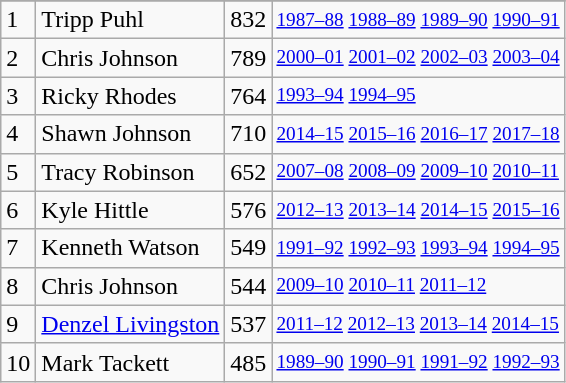<table class="wikitable">
<tr>
</tr>
<tr>
<td>1</td>
<td>Tripp Puhl</td>
<td>832</td>
<td style="font-size:80%;"><a href='#'>1987–88</a> <a href='#'>1988–89</a> <a href='#'>1989–90</a> <a href='#'>1990–91</a></td>
</tr>
<tr>
<td>2</td>
<td>Chris Johnson</td>
<td>789</td>
<td style="font-size:80%;"><a href='#'>2000–01</a> <a href='#'>2001–02</a> <a href='#'>2002–03</a> <a href='#'>2003–04</a></td>
</tr>
<tr>
<td>3</td>
<td>Ricky Rhodes</td>
<td>764</td>
<td style="font-size:80%;"><a href='#'>1993–94</a> <a href='#'>1994–95</a></td>
</tr>
<tr>
<td>4</td>
<td>Shawn Johnson</td>
<td>710</td>
<td style="font-size:80%;"><a href='#'>2014–15</a> <a href='#'>2015–16</a> <a href='#'>2016–17</a> <a href='#'>2017–18</a></td>
</tr>
<tr>
<td>5</td>
<td>Tracy Robinson</td>
<td>652</td>
<td style="font-size:80%;"><a href='#'>2007–08</a> <a href='#'>2008–09</a> <a href='#'>2009–10</a> <a href='#'>2010–11</a></td>
</tr>
<tr>
<td>6</td>
<td>Kyle Hittle</td>
<td>576</td>
<td style="font-size:80%;"><a href='#'>2012–13</a> <a href='#'>2013–14</a> <a href='#'>2014–15</a> <a href='#'>2015–16</a></td>
</tr>
<tr>
<td>7</td>
<td>Kenneth Watson</td>
<td>549</td>
<td style="font-size:80%;"><a href='#'>1991–92</a> <a href='#'>1992–93</a> <a href='#'>1993–94</a> <a href='#'>1994–95</a></td>
</tr>
<tr>
<td>8</td>
<td>Chris Johnson</td>
<td>544</td>
<td style="font-size:80%;"><a href='#'>2009–10</a> <a href='#'>2010–11</a> <a href='#'>2011–12</a></td>
</tr>
<tr>
<td>9</td>
<td><a href='#'>Denzel Livingston</a></td>
<td>537</td>
<td style="font-size:80%;"><a href='#'>2011–12</a> <a href='#'>2012–13</a> <a href='#'>2013–14</a> <a href='#'>2014–15</a></td>
</tr>
<tr>
<td>10</td>
<td>Mark Tackett</td>
<td>485</td>
<td style="font-size:80%;"><a href='#'>1989–90</a> <a href='#'>1990–91</a> <a href='#'>1991–92</a> <a href='#'>1992–93</a></td>
</tr>
</table>
